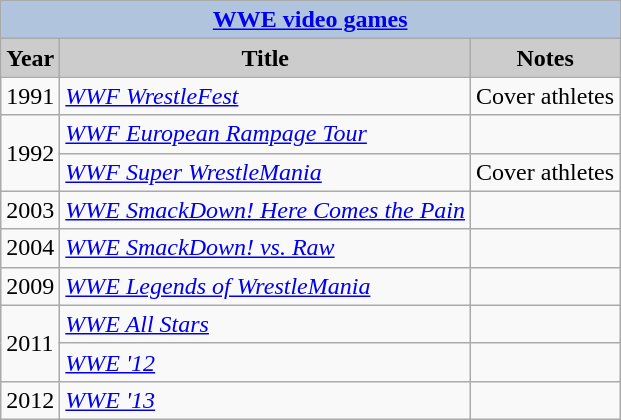<table class="wikitable sortable">
<tr style="text-align:center;">
<th colspan=4 style="background:#B0C4DE;"><a href='#'>WWE video games</a></th>
</tr>
<tr style="text-align:center;">
<th style="background:#ccc;">Year</th>
<th style="background:#ccc;">Title</th>
<th style="background:#ccc;">Notes</th>
</tr>
<tr>
<td>1991</td>
<td><em><a href='#'>WWF WrestleFest</a></em></td>
<td>Cover athletes</td>
</tr>
<tr>
<td rowspan="2">1992</td>
<td><em><a href='#'>WWF European Rampage Tour</a></em></td>
<td></td>
</tr>
<tr>
<td><em><a href='#'>WWF Super WrestleMania</a></em></td>
<td>Cover athletes</td>
</tr>
<tr>
<td>2003</td>
<td><em><a href='#'>WWE SmackDown! Here Comes the Pain</a></em></td>
<td></td>
</tr>
<tr>
<td>2004</td>
<td><em><a href='#'>WWE SmackDown! vs. Raw</a></em></td>
<td></td>
</tr>
<tr>
<td>2009</td>
<td><em><a href='#'>WWE Legends of WrestleMania</a></em></td>
<td></td>
</tr>
<tr>
<td rowspan="2">2011</td>
<td><em><a href='#'>WWE All Stars</a></em></td>
<td></td>
</tr>
<tr>
<td><em><a href='#'>WWE '12</a></em></td>
<td></td>
</tr>
<tr>
<td>2012</td>
<td><em><a href='#'>WWE '13</a></em></td>
<td></td>
</tr>
</table>
